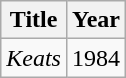<table class="wikitable">
<tr>
<th>Title</th>
<th>Year</th>
</tr>
<tr>
<td><em>Keats</em></td>
<td>1984</td>
</tr>
</table>
